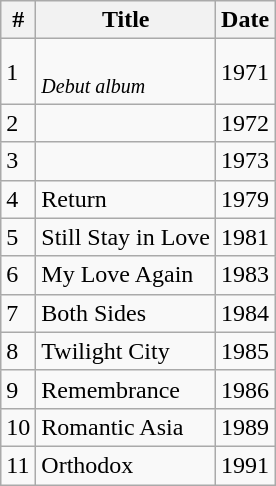<table class="wikitable">
<tr>
<th>#</th>
<th>Title</th>
<th>Date</th>
</tr>
<tr>
<td>1</td>
<td align="left"><br><small><em>Debut album</em></small></td>
<td align="right">1971</td>
</tr>
<tr>
<td>2</td>
<td align="left"></td>
<td align="right">1972</td>
</tr>
<tr>
<td>3</td>
<td align="left"></td>
<td align="right">1973</td>
</tr>
<tr>
<td>4</td>
<td align="left">Return</td>
<td align="right">1979</td>
</tr>
<tr>
<td>5</td>
<td align="left">Still Stay in Love<br></td>
<td align="right">1981</td>
</tr>
<tr>
<td>6</td>
<td align="left">My Love Again</td>
<td align="right">1983</td>
</tr>
<tr>
<td>7</td>
<td align="left">Both Sides</td>
<td align="right">1984</td>
</tr>
<tr>
<td>8</td>
<td align="left">Twilight City</td>
<td align="right">1985</td>
</tr>
<tr>
<td>9</td>
<td align="left">Remembrance<br></td>
<td align="right">1986</td>
</tr>
<tr>
<td>10</td>
<td align="left">Romantic Asia</td>
<td align="right">1989</td>
</tr>
<tr>
<td>11</td>
<td align="left">Orthodox</td>
<td align="right">1991</td>
</tr>
</table>
